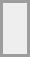<table align="center" border="0" cellpadding="4" cellspacing="4" style="border: 2px solid #9d9d9d;background-color:#eeeeee" valign="middle">
<tr>
<td><br><div></div></td>
</tr>
</table>
